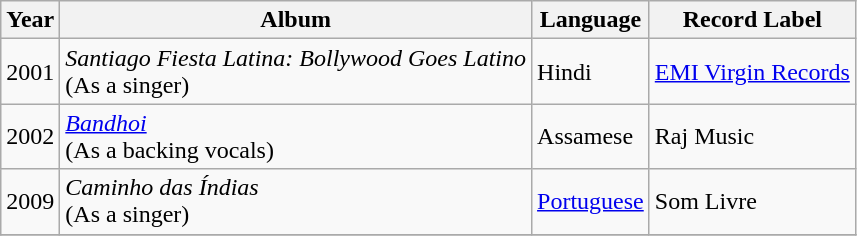<table class="wikitable sortable">
<tr>
<th>Year</th>
<th>Album</th>
<th>Language</th>
<th>Record Label</th>
</tr>
<tr>
<td>2001</td>
<td style="text-align:left;"><em>Santiago Fiesta Latina: Bollywood Goes Latino</em> <br> (As a singer)</td>
<td>Hindi</td>
<td><a href='#'>EMI Virgin Records</a></td>
</tr>
<tr>
<td>2002</td>
<td style="text-align:left;"><em><a href='#'>Bandhoi</a></em> <br> (As a backing vocals)</td>
<td>Assamese</td>
<td>Raj Music</td>
</tr>
<tr>
<td>2009</td>
<td style="text-align:left;"><em>Caminho das Índias</em> <br> (As a singer)</td>
<td><a href='#'>Portuguese</a></td>
<td>Som Livre</td>
</tr>
<tr>
</tr>
</table>
